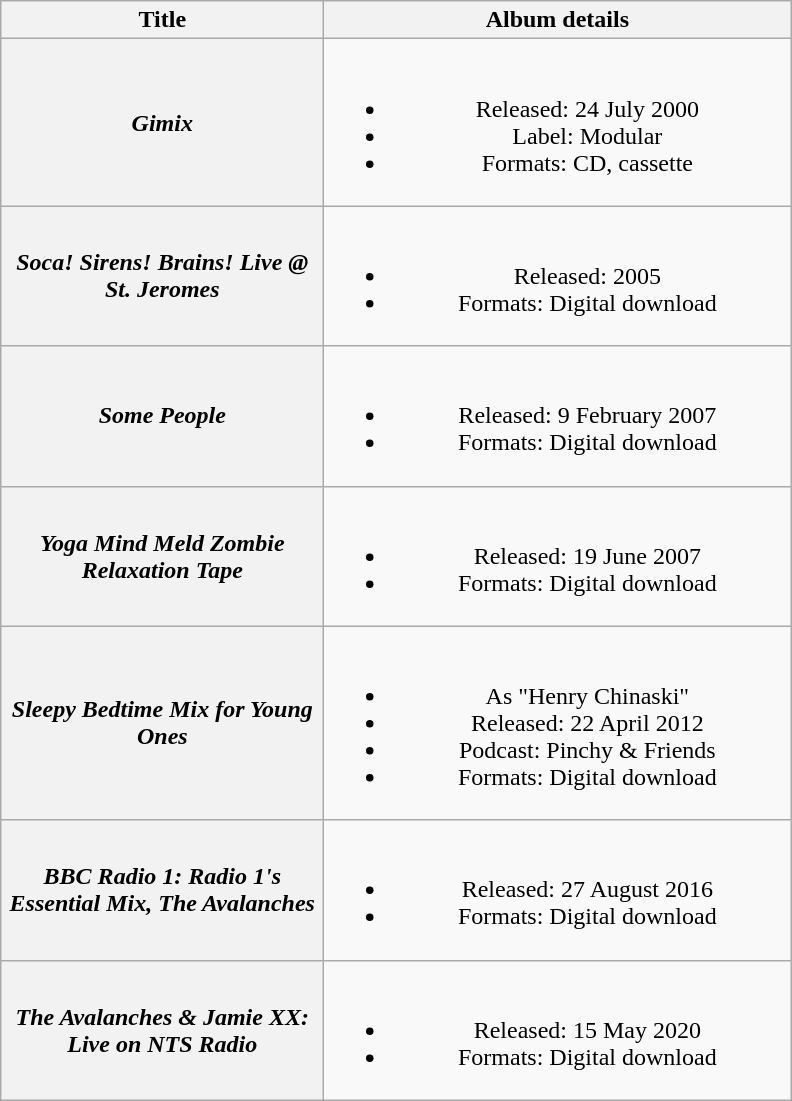<table class="wikitable plainrowheaders" style="text-align:center;" border="1">
<tr>
<th scope="col" style="width:13em;">Title</th>
<th scope="col" style="width:19em;">Album details</th>
</tr>
<tr>
<th scope="row"><em>Gimix</em></th>
<td><br><ul><li>Released: 24 July 2000</li><li>Label: Modular</li><li>Formats: CD, cassette</li></ul></td>
</tr>
<tr>
<th scope="row"><em>Soca! Sirens! Brains! Live @ St. Jeromes</em></th>
<td><br><ul><li>Released: 2005</li><li>Formats: Digital download</li></ul></td>
</tr>
<tr>
<th scope="row"><em>Some People</em></th>
<td><br><ul><li>Released: 9 February 2007</li><li>Formats: Digital download</li></ul></td>
</tr>
<tr>
<th scope="row"><em>Yoga Mind Meld Zombie Relaxation Tape</em></th>
<td><br><ul><li>Released: 19 June 2007</li><li>Formats: Digital download</li></ul></td>
</tr>
<tr>
<th scope="row"><em>Sleepy Bedtime Mix for Young Ones</em></th>
<td><br><ul><li>As "Henry Chinaski"</li><li>Released: 22 April 2012</li><li>Podcast: Pinchy & Friends</li><li>Formats: Digital download</li></ul></td>
</tr>
<tr>
<th scope="row"><em>BBC Radio 1: Radio 1's Essential Mix, The Avalanches</em></th>
<td><br><ul><li>Released: 27 August 2016</li><li>Formats: Digital download</li></ul></td>
</tr>
<tr>
<th scope="row"><em>The Avalanches & Jamie XX: Live on NTS Radio</em></th>
<td><br><ul><li>Released: 15 May 2020</li><li>Formats: Digital download</li></ul></td>
</tr>
</table>
